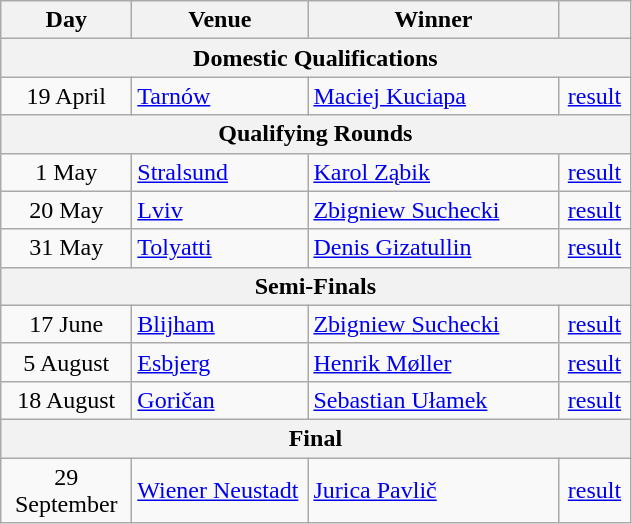<table class=wikitable>
<tr>
<th width=80px>Day</th>
<th width=110px>Venue</th>
<th width=160px>Winner</th>
<th width=40px></th>
</tr>
<tr>
<th colspan=4>Domestic Qualifications</th>
</tr>
<tr>
<td align=center>19 April</td>
<td> <a href='#'>Tarnów</a></td>
<td> <a href='#'>Maciej Kuciapa</a></td>
<td align=center><a href='#'>result</a></td>
</tr>
<tr>
<th colspan=4>Qualifying Rounds</th>
</tr>
<tr>
<td align=center>1 May</td>
<td> <a href='#'>Stralsund</a></td>
<td> <a href='#'>Karol Ząbik</a></td>
<td align=center><a href='#'>result</a></td>
</tr>
<tr>
<td align=center>20 May</td>
<td> <a href='#'>Lviv</a></td>
<td> <a href='#'>Zbigniew Suchecki</a></td>
<td align=center><a href='#'>result</a></td>
</tr>
<tr>
<td align=center>31 May</td>
<td> <a href='#'>Tolyatti</a></td>
<td> <a href='#'>Denis Gizatullin</a></td>
<td align=center><a href='#'>result</a></td>
</tr>
<tr>
<th colspan=4>Semi-Finals</th>
</tr>
<tr>
<td align=center>17 June</td>
<td> <a href='#'>Blijham</a></td>
<td> <a href='#'>Zbigniew Suchecki</a></td>
<td align=center><a href='#'>result</a></td>
</tr>
<tr>
<td align=center>5 August</td>
<td> <a href='#'>Esbjerg</a></td>
<td> <a href='#'>Henrik Møller</a></td>
<td align=center><a href='#'>result</a></td>
</tr>
<tr>
<td align=center>18 August</td>
<td> <a href='#'>Goričan</a></td>
<td> <a href='#'>Sebastian Ułamek</a></td>
<td align=center><a href='#'>result</a></td>
</tr>
<tr>
<th colspan=4>Final</th>
</tr>
<tr>
<td align=center>29 September</td>
<td> <a href='#'>Wiener Neustadt</a></td>
<td> <a href='#'>Jurica Pavlič</a></td>
<td align=center><a href='#'>result</a></td>
</tr>
</table>
